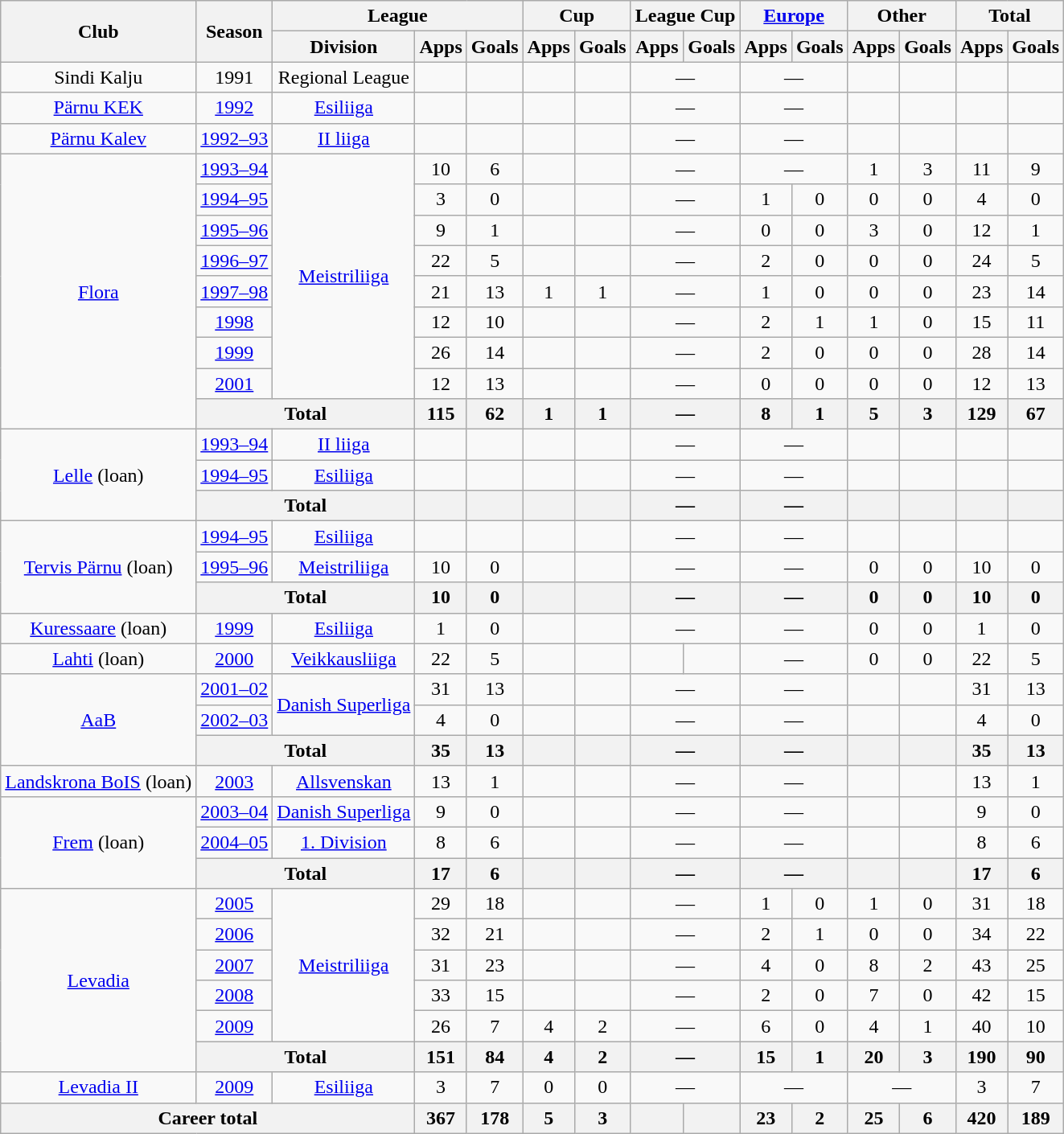<table class="wikitable" style="text-align:center">
<tr>
<th rowspan="2">Club</th>
<th rowspan="2">Season</th>
<th colspan="3">League</th>
<th colspan=2>Cup</th>
<th colspan=2>League Cup</th>
<th colspan=2><a href='#'>Europe</a></th>
<th colspan=2>Other</th>
<th colspan=2>Total</th>
</tr>
<tr>
<th>Division</th>
<th>Apps</th>
<th>Goals</th>
<th>Apps</th>
<th>Goals</th>
<th>Apps</th>
<th>Goals</th>
<th>Apps</th>
<th>Goals</th>
<th>Apps</th>
<th>Goals</th>
<th>Apps</th>
<th>Goals</th>
</tr>
<tr>
<td>Sindi Kalju</td>
<td>1991</td>
<td>Regional League</td>
<td></td>
<td></td>
<td></td>
<td></td>
<td colspan=2>—</td>
<td colspan=2>—</td>
<td></td>
<td></td>
<td></td>
<td></td>
</tr>
<tr>
<td><a href='#'>Pärnu KEK</a></td>
<td><a href='#'>1992</a></td>
<td><a href='#'>Esiliiga</a></td>
<td></td>
<td></td>
<td></td>
<td></td>
<td colspan=2>—</td>
<td colspan=2>—</td>
<td></td>
<td></td>
<td></td>
<td></td>
</tr>
<tr>
<td><a href='#'>Pärnu Kalev</a></td>
<td><a href='#'>1992–93</a></td>
<td><a href='#'>II liiga</a></td>
<td></td>
<td></td>
<td></td>
<td></td>
<td colspan=2>—</td>
<td colspan=2>—</td>
<td></td>
<td></td>
<td></td>
<td></td>
</tr>
<tr>
<td rowspan="9"><a href='#'>Flora</a></td>
<td><a href='#'>1993–94</a></td>
<td rowspan="8"><a href='#'>Meistriliiga</a></td>
<td>10</td>
<td>6</td>
<td></td>
<td></td>
<td colspan=2>—</td>
<td colspan=2>—</td>
<td>1</td>
<td>3</td>
<td>11</td>
<td>9</td>
</tr>
<tr>
<td><a href='#'>1994–95</a></td>
<td>3</td>
<td>0</td>
<td></td>
<td></td>
<td colspan=2>—</td>
<td>1</td>
<td>0</td>
<td>0</td>
<td>0</td>
<td>4</td>
<td>0</td>
</tr>
<tr>
<td><a href='#'>1995–96</a></td>
<td>9</td>
<td>1</td>
<td></td>
<td></td>
<td colspan=2>—</td>
<td>0</td>
<td>0</td>
<td>3</td>
<td>0</td>
<td>12</td>
<td>1</td>
</tr>
<tr>
<td><a href='#'>1996–97</a></td>
<td>22</td>
<td>5</td>
<td></td>
<td></td>
<td colspan=2>—</td>
<td>2</td>
<td>0</td>
<td>0</td>
<td>0</td>
<td>24</td>
<td>5</td>
</tr>
<tr>
<td><a href='#'>1997–98</a></td>
<td>21</td>
<td>13</td>
<td>1</td>
<td>1</td>
<td colspan=2>—</td>
<td>1</td>
<td>0</td>
<td>0</td>
<td>0</td>
<td>23</td>
<td>14</td>
</tr>
<tr>
<td><a href='#'>1998</a></td>
<td>12</td>
<td>10</td>
<td></td>
<td></td>
<td colspan=2>—</td>
<td>2</td>
<td>1</td>
<td>1</td>
<td>0</td>
<td>15</td>
<td>11</td>
</tr>
<tr>
<td><a href='#'>1999</a></td>
<td>26</td>
<td>14</td>
<td></td>
<td></td>
<td colspan=2>—</td>
<td>2</td>
<td>0</td>
<td>0</td>
<td>0</td>
<td>28</td>
<td>14</td>
</tr>
<tr>
<td><a href='#'>2001</a></td>
<td>12</td>
<td>13</td>
<td></td>
<td></td>
<td colspan=2>—</td>
<td>0</td>
<td>0</td>
<td>0</td>
<td>0</td>
<td>12</td>
<td>13</td>
</tr>
<tr>
<th colspan=2>Total</th>
<th>115</th>
<th>62</th>
<th>1</th>
<th>1</th>
<th colspan=2>—</th>
<th>8</th>
<th>1</th>
<th>5</th>
<th>3</th>
<th>129</th>
<th>67</th>
</tr>
<tr>
<td rowspan="3"><a href='#'>Lelle</a> (loan)</td>
<td><a href='#'>1993–94</a></td>
<td><a href='#'>II liiga</a></td>
<td></td>
<td></td>
<td></td>
<td></td>
<td colspan=2>—</td>
<td colspan=2>—</td>
<td></td>
<td></td>
<td></td>
<td></td>
</tr>
<tr>
<td><a href='#'>1994–95</a></td>
<td><a href='#'>Esiliiga</a></td>
<td></td>
<td></td>
<td></td>
<td></td>
<td colspan=2>—</td>
<td colspan=2>—</td>
<td></td>
<td></td>
<td></td>
<td></td>
</tr>
<tr>
<th colspan=2>Total</th>
<th></th>
<th></th>
<th></th>
<th></th>
<th colspan=2>—</th>
<th colspan=2>—</th>
<th></th>
<th></th>
<th></th>
<th></th>
</tr>
<tr>
<td rowspan="3"><a href='#'>Tervis Pärnu</a> (loan)</td>
<td><a href='#'>1994–95</a></td>
<td><a href='#'>Esiliiga</a></td>
<td></td>
<td></td>
<td></td>
<td></td>
<td colspan=2>—</td>
<td colspan=2>—</td>
<td></td>
<td></td>
<td></td>
<td></td>
</tr>
<tr>
<td><a href='#'>1995–96</a></td>
<td><a href='#'>Meistriliiga</a></td>
<td>10</td>
<td>0</td>
<td></td>
<td></td>
<td colspan=2>—</td>
<td colspan=2>—</td>
<td>0</td>
<td>0</td>
<td>10</td>
<td>0</td>
</tr>
<tr>
<th colspan=2>Total</th>
<th>10</th>
<th>0</th>
<th></th>
<th></th>
<th colspan=2>—</th>
<th colspan=2>—</th>
<th>0</th>
<th>0</th>
<th>10</th>
<th>0</th>
</tr>
<tr>
<td><a href='#'>Kuressaare</a> (loan)</td>
<td><a href='#'>1999</a></td>
<td><a href='#'>Esiliiga</a></td>
<td>1</td>
<td>0</td>
<td></td>
<td></td>
<td colspan=2>—</td>
<td colspan=2>—</td>
<td>0</td>
<td>0</td>
<td>1</td>
<td>0</td>
</tr>
<tr>
<td><a href='#'>Lahti</a> (loan)</td>
<td><a href='#'>2000</a></td>
<td><a href='#'>Veikkausliiga</a></td>
<td>22</td>
<td>5</td>
<td></td>
<td></td>
<td></td>
<td></td>
<td colspan=2>—</td>
<td>0</td>
<td>0</td>
<td>22</td>
<td>5</td>
</tr>
<tr>
<td rowspan="3"><a href='#'>AaB</a></td>
<td><a href='#'>2001–02</a></td>
<td rowspan="2"><a href='#'>Danish Superliga</a></td>
<td>31</td>
<td>13</td>
<td></td>
<td></td>
<td colspan=2>—</td>
<td colspan=2>—</td>
<td></td>
<td></td>
<td>31</td>
<td>13</td>
</tr>
<tr>
<td><a href='#'>2002–03</a></td>
<td>4</td>
<td>0</td>
<td></td>
<td></td>
<td colspan=2>—</td>
<td colspan=2>—</td>
<td></td>
<td></td>
<td>4</td>
<td>0</td>
</tr>
<tr>
<th colspan=2>Total</th>
<th>35</th>
<th>13</th>
<th></th>
<th></th>
<th colspan=2>—</th>
<th colspan=2>—</th>
<th></th>
<th></th>
<th>35</th>
<th>13</th>
</tr>
<tr>
<td><a href='#'>Landskrona BoIS</a> (loan)</td>
<td><a href='#'>2003</a></td>
<td><a href='#'>Allsvenskan</a></td>
<td>13</td>
<td>1</td>
<td></td>
<td></td>
<td colspan=2>—</td>
<td colspan=2>—</td>
<td></td>
<td></td>
<td>13</td>
<td>1</td>
</tr>
<tr>
<td rowspan="3"><a href='#'>Frem</a> (loan)</td>
<td><a href='#'>2003–04</a></td>
<td><a href='#'>Danish Superliga</a></td>
<td>9</td>
<td>0</td>
<td></td>
<td></td>
<td colspan=2>—</td>
<td colspan=2>—</td>
<td></td>
<td></td>
<td>9</td>
<td>0</td>
</tr>
<tr>
<td><a href='#'>2004–05</a></td>
<td><a href='#'>1. Division</a></td>
<td>8</td>
<td>6</td>
<td></td>
<td></td>
<td colspan=2>—</td>
<td colspan=2>—</td>
<td></td>
<td></td>
<td>8</td>
<td>6</td>
</tr>
<tr>
<th colspan=2>Total</th>
<th>17</th>
<th>6</th>
<th></th>
<th></th>
<th colspan=2>—</th>
<th colspan=2>—</th>
<th></th>
<th></th>
<th>17</th>
<th>6</th>
</tr>
<tr>
<td rowspan="6"><a href='#'>Levadia</a></td>
<td><a href='#'>2005</a></td>
<td rowspan="5"><a href='#'>Meistriliiga</a></td>
<td>29</td>
<td>18</td>
<td></td>
<td></td>
<td colspan=2>—</td>
<td>1</td>
<td>0</td>
<td>1</td>
<td>0</td>
<td>31</td>
<td>18</td>
</tr>
<tr>
<td><a href='#'>2006</a></td>
<td>32</td>
<td>21</td>
<td></td>
<td></td>
<td colspan=2>—</td>
<td>2</td>
<td>1</td>
<td>0</td>
<td>0</td>
<td>34</td>
<td>22</td>
</tr>
<tr>
<td><a href='#'>2007</a></td>
<td>31</td>
<td>23</td>
<td></td>
<td></td>
<td colspan=2>—</td>
<td>4</td>
<td>0</td>
<td>8</td>
<td>2</td>
<td>43</td>
<td>25</td>
</tr>
<tr>
<td><a href='#'>2008</a></td>
<td>33</td>
<td>15</td>
<td></td>
<td></td>
<td colspan=2>—</td>
<td>2</td>
<td>0</td>
<td>7</td>
<td>0</td>
<td>42</td>
<td>15</td>
</tr>
<tr>
<td><a href='#'>2009</a></td>
<td>26</td>
<td>7</td>
<td>4</td>
<td>2</td>
<td colspan=2>—</td>
<td>6</td>
<td>0</td>
<td>4</td>
<td>1</td>
<td>40</td>
<td>10</td>
</tr>
<tr>
<th colspan=2>Total</th>
<th>151</th>
<th>84</th>
<th>4</th>
<th>2</th>
<th colspan=2>—</th>
<th>15</th>
<th>1</th>
<th>20</th>
<th>3</th>
<th>190</th>
<th>90</th>
</tr>
<tr>
<td><a href='#'>Levadia II</a></td>
<td><a href='#'>2009</a></td>
<td><a href='#'>Esiliiga</a></td>
<td>3</td>
<td>7</td>
<td>0</td>
<td>0</td>
<td colspan=2>—</td>
<td colspan=2>—</td>
<td colspan=2>—</td>
<td>3</td>
<td>7</td>
</tr>
<tr>
<th colspan="3">Career total</th>
<th>367</th>
<th>178</th>
<th>5</th>
<th>3</th>
<th></th>
<th></th>
<th>23</th>
<th>2</th>
<th>25</th>
<th>6</th>
<th>420</th>
<th>189</th>
</tr>
</table>
